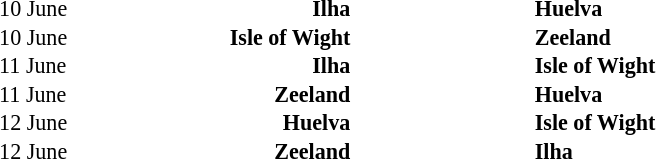<table>
<tr style="vertical-align:top">
<td style="min-width:44em;" width=50%><br></td>
<td style="min-width:36em;"><br><table width=100%  style="font-size:92%; font-weight:bold; white-space: nowrap" cellspacing=0>
<tr>
<td width=8% rowspan=7></td>
<td width=10% height=15></td>
<td width=3% rowspan=7></td>
<td width=28%></td>
<td width=3% rowspan=7></td>
<td width=15%></td>
<td width=3% rowspan=7></td>
<td width=28%></td>
<td width=2% rowspan=7></td>
</tr>
<tr>
<td style="font-weight:normal">10 June</td>
<td align=right>Ilha </td>
<td align=center></td>
<td align=left> Huelva</td>
</tr>
<tr>
<td style="font-weight:normal">10 June</td>
<td align=right>Isle of Wight </td>
<td align=center></td>
<td align=left> Zeeland</td>
</tr>
<tr>
<td style="font-weight:normal">11 June</td>
<td align=right>Ilha </td>
<td align=center></td>
<td align=left> Isle of Wight</td>
</tr>
<tr>
<td style="font-weight:normal">11 June</td>
<td align=right>Zeeland </td>
<td align=center></td>
<td align=left> Huelva</td>
</tr>
<tr>
<td style="font-weight:normal">12 June</td>
<td align=right>Huelva </td>
<td align=center></td>
<td align=left> Isle of Wight</td>
</tr>
<tr>
<td style="font-weight:normal">12 June</td>
<td align=right>Zeeland </td>
<td align=center></td>
<td align=left> Ilha</td>
</tr>
</table>
</td>
</tr>
</table>
